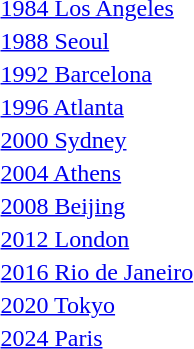<table>
<tr>
<td><a href='#'>1984 Los Angeles</a><br></td>
<td></td>
<td></td>
<td></td>
</tr>
<tr>
<td><a href='#'>1988 Seoul</a><br></td>
<td></td>
<td></td>
<td></td>
</tr>
<tr>
<td><a href='#'>1992 Barcelona</a><br></td>
<td></td>
<td></td>
<td></td>
</tr>
<tr>
<td><a href='#'>1996 Atlanta</a><br></td>
<td></td>
<td></td>
<td></td>
</tr>
<tr>
<td><a href='#'>2000 Sydney</a><br></td>
<td></td>
<td></td>
<td></td>
</tr>
<tr>
<td><a href='#'>2004 Athens</a><br></td>
<td></td>
<td></td>
<td></td>
</tr>
<tr>
<td><a href='#'>2008 Beijing</a><br></td>
<td></td>
<td></td>
<td></td>
</tr>
<tr>
<td><a href='#'>2012 London</a><br></td>
<td></td>
<td></td>
<td></td>
</tr>
<tr>
<td><a href='#'>2016 Rio de Janeiro</a><br></td>
<td></td>
<td></td>
<td></td>
</tr>
<tr>
<td><a href='#'>2020 Tokyo</a><br></td>
<td></td>
<td></td>
<td></td>
</tr>
<tr>
<td><a href='#'>2024 Paris</a><br></td>
<td></td>
<td></td>
<td></td>
</tr>
<tr>
</tr>
</table>
